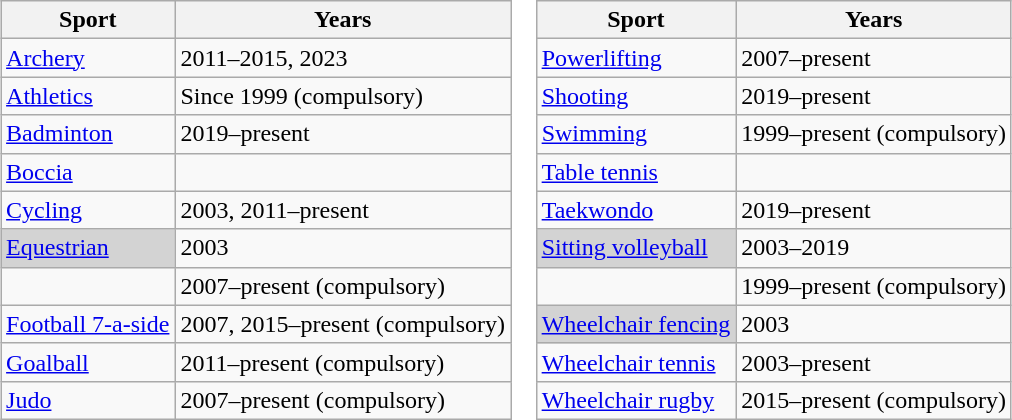<table cellspacing="0" cellpadding="0" style="margin:1em auto;">
<tr>
<td valign="top"><br><table class=wikitable>
<tr>
<th>Sport</th>
<th>Years</th>
</tr>
<tr>
<td><a href='#'>Archery</a></td>
<td>2011–2015, 2023</td>
</tr>
<tr>
<td><a href='#'>Athletics</a></td>
<td>Since 1999 (compulsory)</td>
</tr>
<tr>
<td><a href='#'>Badminton</a></td>
<td>2019–present</td>
</tr>
<tr>
<td><a href='#'>Boccia</a></td>
<td></td>
</tr>
<tr>
<td><a href='#'>Cycling</a></td>
<td>2003, 2011–present</td>
</tr>
<tr>
<td style="background: #D3D3D3;"><a href='#'>Equestrian</a></td>
<td>2003</td>
</tr>
<tr>
<td></td>
<td>2007–present (compulsory)</td>
</tr>
<tr>
<td><a href='#'>Football 7-a-side</a></td>
<td>2007, 2015–present (compulsory)</td>
</tr>
<tr>
<td><a href='#'>Goalball</a></td>
<td>2011–present (compulsory)</td>
</tr>
<tr>
<td><a href='#'>Judo</a></td>
<td>2007–present (compulsory)</td>
</tr>
</table>
</td>
<td valign="top"><br><table class=wikitable>
<tr>
<th>Sport</th>
<th>Years</th>
</tr>
<tr>
<td><a href='#'>Powerlifting</a></td>
<td>2007–present</td>
</tr>
<tr>
<td><a href='#'>Shooting</a></td>
<td>2019–present</td>
</tr>
<tr>
<td><a href='#'>Swimming</a></td>
<td>1999–present (compulsory)</td>
</tr>
<tr>
<td><a href='#'>Table tennis</a></td>
<td></td>
</tr>
<tr>
<td><a href='#'>Taekwondo</a></td>
<td>2019–present</td>
</tr>
<tr>
<td style="background: #D3D3D3;"><a href='#'>Sitting volleyball</a></td>
<td>2003–2019</td>
</tr>
<tr>
<td></td>
<td>1999–present (compulsory)</td>
</tr>
<tr>
<td style="background: #D3D3D3;"><a href='#'>Wheelchair fencing</a></td>
<td>2003</td>
</tr>
<tr>
<td><a href='#'>Wheelchair tennis</a></td>
<td>2003–present</td>
</tr>
<tr>
<td><a href='#'>Wheelchair rugby</a></td>
<td>2015–present (compulsory)</td>
</tr>
</table>
</td>
</tr>
</table>
